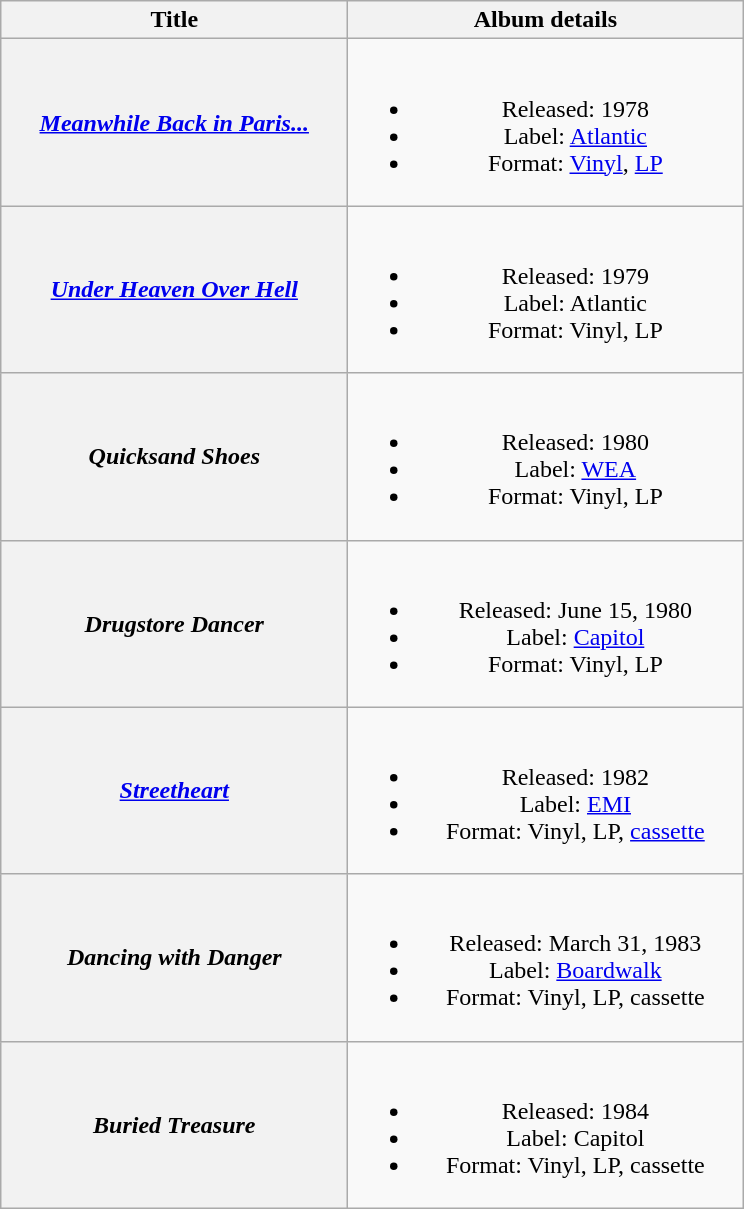<table class="wikitable plainrowheaders" style="text-align:center">
<tr>
<th scope="col" rowspan="1" style="width:14em;">Title</th>
<th scope="col" rowspan="1" style="width:16em;">Album details</th>
</tr>
<tr>
<th scope="row"><em><a href='#'>Meanwhile Back in Paris...</a></em></th>
<td><br><ul><li>Released: 1978</li><li>Label: <a href='#'>Atlantic</a></li><li>Format: <a href='#'>Vinyl</a>, <a href='#'>LP</a></li></ul></td>
</tr>
<tr>
<th scope="row"><em><a href='#'>Under Heaven Over Hell</a></em></th>
<td><br><ul><li>Released: 1979</li><li>Label: Atlantic</li><li>Format: Vinyl, LP</li></ul></td>
</tr>
<tr>
<th scope="row"><em>Quicksand Shoes</em></th>
<td><br><ul><li>Released: 1980</li><li>Label: <a href='#'>WEA</a></li><li>Format: Vinyl, LP</li></ul></td>
</tr>
<tr>
<th scope="row"><em>Drugstore Dancer</em></th>
<td><br><ul><li>Released: June 15, 1980</li><li>Label: <a href='#'>Capitol</a></li><li>Format: Vinyl, LP</li></ul></td>
</tr>
<tr>
<th scope="row"><em><a href='#'>Streetheart</a></em></th>
<td><br><ul><li>Released: 1982</li><li>Label: <a href='#'>EMI</a></li><li>Format: Vinyl, LP, <a href='#'>cassette</a></li></ul></td>
</tr>
<tr>
<th scope="row"><em>Dancing with Danger</em></th>
<td><br><ul><li>Released: March 31, 1983</li><li>Label: <a href='#'>Boardwalk</a></li><li>Format: Vinyl, LP, cassette</li></ul></td>
</tr>
<tr>
<th scope="row"><em>Buried Treasure</em></th>
<td><br><ul><li>Released: 1984</li><li>Label: Capitol</li><li>Format: Vinyl, LP, cassette</li></ul></td>
</tr>
</table>
